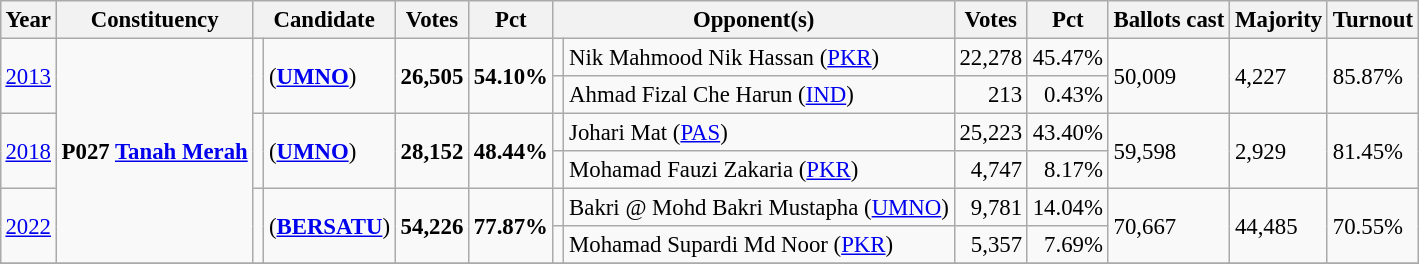<table class="wikitable" style="margin:0.5em; font-size:95%;">
<tr>
<th>Year</th>
<th>Constituency</th>
<th colspan="2">Candidate</th>
<th>Votes</th>
<th>Pct</th>
<th colspan="2">Opponent(s)</th>
<th>Votes</th>
<th>Pct</th>
<th>Ballots cast</th>
<th>Majority</th>
<th>Turnout</th>
</tr>
<tr>
<td rowspan="2"><a href='#'>2013</a></td>
<td rowspan="6"><strong>P027 <a href='#'>Tanah Merah</a></strong></td>
<td rowspan=2 ></td>
<td rowspan="2"> (<a href='#'><strong>UMNO</strong></a>)</td>
<td rowspan=2 align="right"><strong>26,505</strong></td>
<td rowspan="2"><strong>54.10%</strong></td>
<td></td>
<td>Nik Mahmood Nik Hassan (<a href='#'>PKR</a>)</td>
<td align="right">22,278</td>
<td>45.47%</td>
<td rowspan="2">50,009</td>
<td rowspan="2">4,227</td>
<td rowspan="2">85.87%</td>
</tr>
<tr>
<td></td>
<td>Ahmad Fizal Che Harun (<a href='#'>IND</a>)</td>
<td align="right">213</td>
<td align=right>0.43%</td>
</tr>
<tr>
<td rowspan="2"><a href='#'>2018</a></td>
<td rowspan=2 ></td>
<td rowspan="2"> (<a href='#'><strong>UMNO</strong></a>)</td>
<td rowspan=2 align="right"><strong>28,152</strong></td>
<td rowspan="2"><strong>48.44%</strong></td>
<td></td>
<td>Johari Mat (<a href='#'>PAS</a>)</td>
<td align="right">25,223</td>
<td>43.40%</td>
<td rowspan="2">59,598</td>
<td rowspan="2">2,929</td>
<td rowspan="2">81.45%</td>
</tr>
<tr>
<td></td>
<td>Mohamad Fauzi Zakaria (<a href='#'>PKR</a>)</td>
<td align="right">4,747</td>
<td align=right>8.17%</td>
</tr>
<tr>
<td rowspan=2><a href='#'>2022</a></td>
<td rowspan=2 ></td>
<td rowspan=2><strong></strong> (<a href='#'><strong>BERSATU</strong></a>)</td>
<td rowspan=2 align="right"><strong>54,226</strong></td>
<td rowspan=2><strong>77.87%</strong></td>
<td></td>
<td>Bakri @ Mohd Bakri Mustapha (<a href='#'>UMNO</a>)</td>
<td align="right">9,781</td>
<td>14.04%</td>
<td rowspan=2>70,667</td>
<td rowspan=2>44,485</td>
<td rowspan=2>70.55%</td>
</tr>
<tr>
<td></td>
<td>Mohamad Supardi Md Noor (<a href='#'>PKR</a>)</td>
<td align="right">5,357</td>
<td align=right>7.69%</td>
</tr>
<tr>
</tr>
</table>
